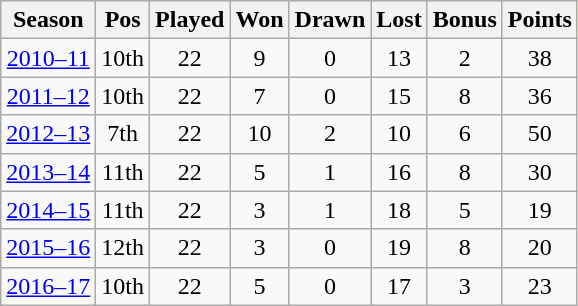<table class="wikitable" style="text-align:center">
<tr style="background-color:#ffff99">
<th>Season</th>
<th>Pos</th>
<th>Played</th>
<th>Won</th>
<th>Drawn</th>
<th>Lost</th>
<th>Bonus</th>
<th>Points</th>
</tr>
<tr>
<td><a href='#'>2010–11</a></td>
<td>10th</td>
<td>22</td>
<td>9</td>
<td>0</td>
<td>13</td>
<td>2</td>
<td>38</td>
</tr>
<tr>
<td><a href='#'>2011–12</a></td>
<td>10th</td>
<td>22</td>
<td>7</td>
<td>0</td>
<td>15</td>
<td>8</td>
<td>36</td>
</tr>
<tr>
<td><a href='#'>2012–13</a></td>
<td>7th</td>
<td>22</td>
<td>10</td>
<td>2</td>
<td>10</td>
<td>6</td>
<td>50</td>
</tr>
<tr>
<td><a href='#'>2013–14</a></td>
<td>11th</td>
<td>22</td>
<td>5</td>
<td>1</td>
<td>16</td>
<td>8</td>
<td>30</td>
</tr>
<tr>
<td><a href='#'>2014–15</a></td>
<td>11th</td>
<td>22</td>
<td>3</td>
<td>1</td>
<td>18</td>
<td>5</td>
<td>19</td>
</tr>
<tr>
<td><a href='#'>2015–16</a></td>
<td>12th</td>
<td>22</td>
<td>3</td>
<td>0</td>
<td>19</td>
<td>8</td>
<td>20</td>
</tr>
<tr>
<td><a href='#'>2016–17</a></td>
<td>10th</td>
<td>22</td>
<td>5</td>
<td>0</td>
<td>17</td>
<td>3</td>
<td>23</td>
</tr>
</table>
